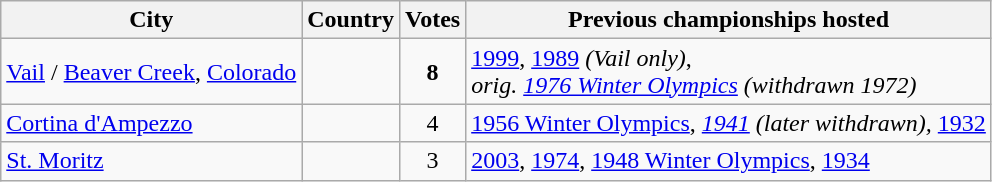<table class="wikitable">
<tr>
<th>City</th>
<th>Country</th>
<th>Votes</th>
<th>Previous championships hosted</th>
</tr>
<tr>
<td><a href='#'>Vail</a> / <a href='#'>Beaver Creek</a>, <a href='#'>Colorado</a></td>
<td></td>
<td align=center><strong>8</strong></td>
<td><a href='#'>1999</a>, <a href='#'>1989</a> <em>(Vail only)</em>,<br><em>orig.</em> <em><a href='#'>1976 Winter Olympics</a></em> <em>(withdrawn 1972)</em></td>
</tr>
<tr>
<td><a href='#'>Cortina d'Ampezzo</a></td>
<td></td>
<td align=center>4</td>
<td><a href='#'>1956 Winter Olympics</a>, <em><a href='#'>1941</a> (later withdrawn),</em> <a href='#'>1932</a></td>
</tr>
<tr>
<td><a href='#'>St. Moritz</a></td>
<td> </td>
<td align=center>3</td>
<td><a href='#'>2003</a>, <a href='#'>1974</a>, <a href='#'>1948 Winter Olympics</a>, <a href='#'>1934</a></td>
</tr>
</table>
